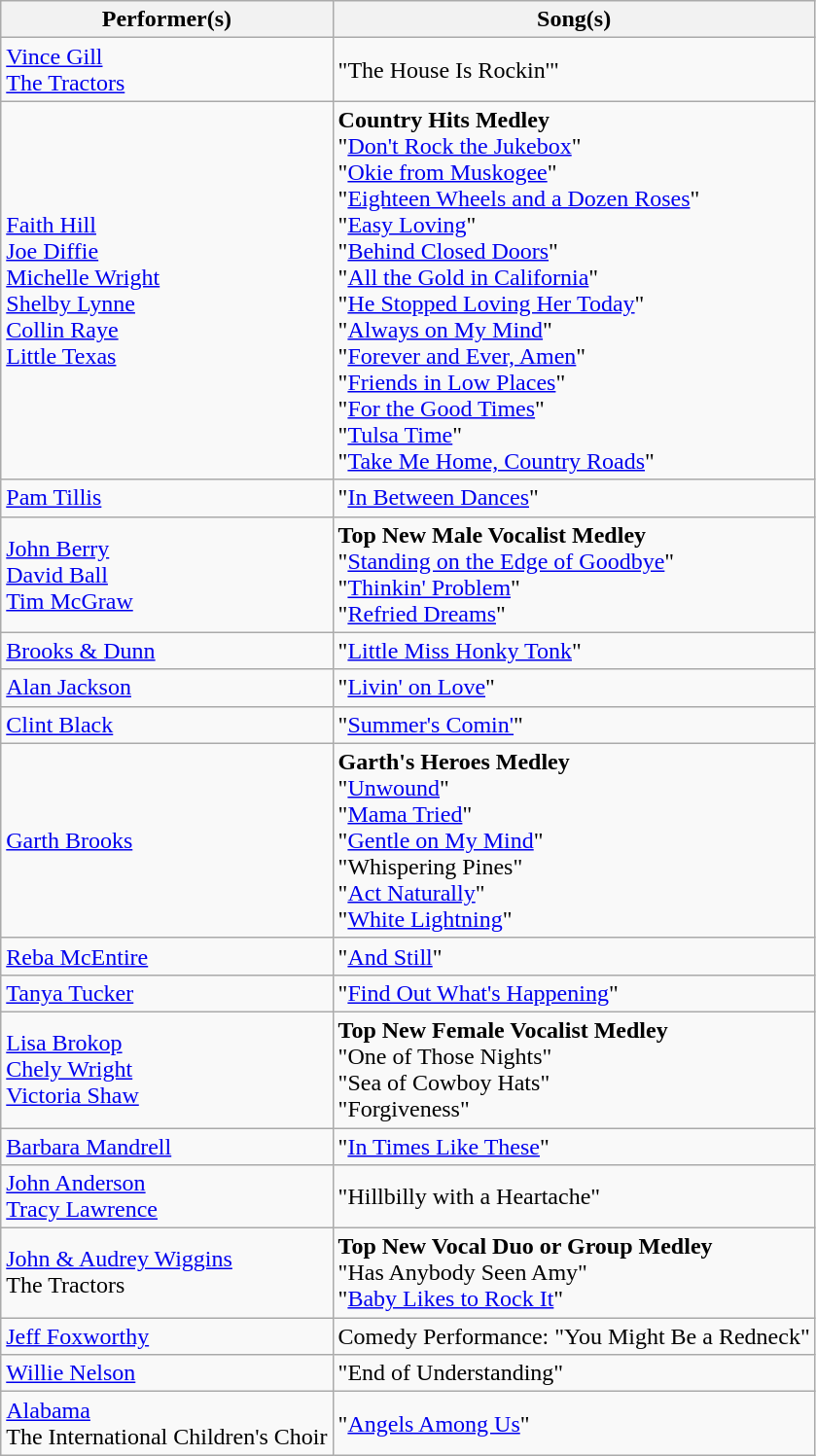<table class="wikitable">
<tr>
<th>Performer(s)</th>
<th>Song(s)</th>
</tr>
<tr>
<td><a href='#'>Vince Gill</a><br><a href='#'>The Tractors</a></td>
<td>"The House Is Rockin'"</td>
</tr>
<tr>
<td><a href='#'>Faith Hill</a><br><a href='#'>Joe Diffie</a><br><a href='#'>Michelle Wright</a><br><a href='#'>Shelby Lynne</a><br><a href='#'>Collin Raye</a><br><a href='#'>Little Texas</a></td>
<td><strong>Country Hits Medley</strong><br>"<a href='#'>Don't Rock the Jukebox</a>"<br>"<a href='#'>Okie from Muskogee</a>"<br>"<a href='#'>Eighteen Wheels and a Dozen Roses</a>"<br>"<a href='#'>Easy Loving</a>"<br>"<a href='#'>Behind Closed Doors</a>"<br>"<a href='#'>All the Gold in California</a>"<br>"<a href='#'>He Stopped Loving Her Today</a>"<br>"<a href='#'>Always on My Mind</a>"<br>"<a href='#'>Forever and Ever, Amen</a>"<br>"<a href='#'>Friends in Low Places</a>"<br>"<a href='#'>For the Good Times</a>"<br>"<a href='#'>Tulsa Time</a>"<br>"<a href='#'>Take Me Home, Country Roads</a>"</td>
</tr>
<tr>
<td><a href='#'>Pam Tillis</a></td>
<td>"<a href='#'>In Between Dances</a>"</td>
</tr>
<tr>
<td><a href='#'>John Berry</a><br><a href='#'>David Ball</a><br><a href='#'>Tim McGraw</a></td>
<td><strong>Top New Male Vocalist Medley</strong><br>"<a href='#'>Standing on the Edge of Goodbye</a>"<br>"<a href='#'>Thinkin' Problem</a>"<br>"<a href='#'>Refried Dreams</a>"</td>
</tr>
<tr>
<td><a href='#'>Brooks & Dunn</a></td>
<td>"<a href='#'>Little Miss Honky Tonk</a>"</td>
</tr>
<tr>
<td><a href='#'>Alan Jackson</a></td>
<td>"<a href='#'>Livin' on Love</a>"</td>
</tr>
<tr>
<td><a href='#'>Clint Black</a></td>
<td>"<a href='#'>Summer's Comin'</a>"</td>
</tr>
<tr>
<td><a href='#'>Garth Brooks</a></td>
<td><strong>Garth's Heroes Medley</strong><br>"<a href='#'>Unwound</a>"<br>"<a href='#'>Mama Tried</a>"<br>"<a href='#'>Gentle on My Mind</a>"<br>"Whispering Pines"<br>"<a href='#'>Act Naturally</a>"<br>"<a href='#'>White Lightning</a>"</td>
</tr>
<tr>
<td><a href='#'>Reba McEntire</a></td>
<td>"<a href='#'>And Still</a>"</td>
</tr>
<tr>
<td><a href='#'>Tanya Tucker</a></td>
<td>"<a href='#'>Find Out What's Happening</a>"</td>
</tr>
<tr>
<td><a href='#'>Lisa Brokop</a><br><a href='#'>Chely Wright</a><br><a href='#'>Victoria Shaw</a></td>
<td><strong>Top New Female Vocalist Medley</strong><br>"One of Those Nights"<br>"Sea of Cowboy Hats"<br>"Forgiveness"</td>
</tr>
<tr>
<td><a href='#'>Barbara Mandrell</a></td>
<td>"<a href='#'>In Times Like These</a>"</td>
</tr>
<tr>
<td><a href='#'>John Anderson</a><br><a href='#'>Tracy Lawrence</a></td>
<td>"Hillbilly with a Heartache"</td>
</tr>
<tr>
<td><a href='#'>John & Audrey Wiggins</a><br>The Tractors</td>
<td><strong>Top New Vocal Duo or Group Medley</strong><br>"Has Anybody Seen Amy"<br>"<a href='#'>Baby Likes to Rock It</a>"</td>
</tr>
<tr>
<td><a href='#'>Jeff Foxworthy</a></td>
<td>Comedy Performance: "You Might Be a Redneck"</td>
</tr>
<tr>
<td><a href='#'>Willie Nelson</a></td>
<td>"End of Understanding"</td>
</tr>
<tr>
<td><a href='#'>Alabama</a><br>The International Children's Choir</td>
<td>"<a href='#'>Angels Among Us</a>"</td>
</tr>
</table>
